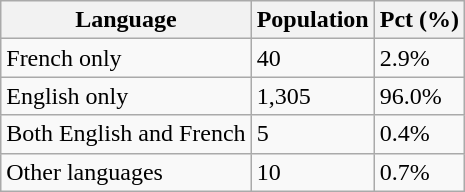<table class="wikitable">
<tr>
<th>Language</th>
<th>Population</th>
<th>Pct (%)</th>
</tr>
<tr>
<td>French only</td>
<td>40</td>
<td>2.9%</td>
</tr>
<tr>
<td>English only</td>
<td>1,305</td>
<td>96.0%</td>
</tr>
<tr>
<td>Both English and French</td>
<td>5</td>
<td>0.4%</td>
</tr>
<tr>
<td>Other languages</td>
<td>10</td>
<td>0.7%</td>
</tr>
</table>
